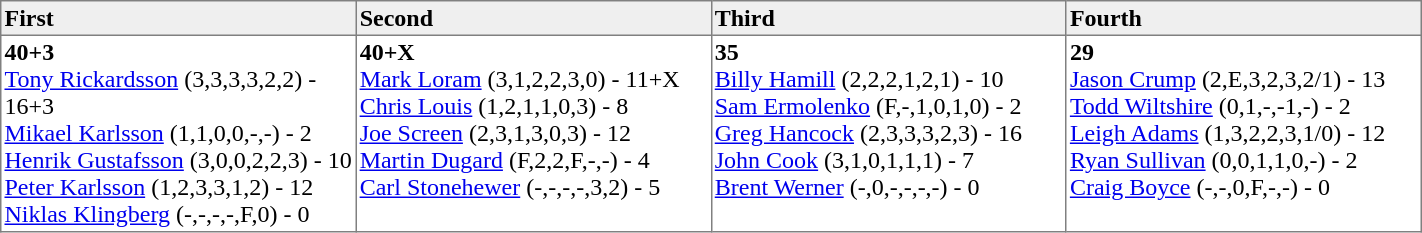<table border=1 cellpadding=2 cellspacing=0 width=75% style="border-collapse:collapse">
<tr align=left style="background:#efefef;">
<th width=20%>First</th>
<th width=20%>Second</th>
<th width=20%>Third</th>
<th width=20%>Fourth</th>
</tr>
<tr align=left>
<td valign=top><strong> 40+3</strong><br><a href='#'>Tony Rickardsson</a> (3,3,3,3,2,2) - 16+3<br><a href='#'>Mikael Karlsson</a> (1,1,0,0,-,-) - 2<br><a href='#'>Henrik Gustafsson</a> (3,0,0,2,2,3) - 10<br><a href='#'>Peter Karlsson</a> (1,2,3,3,1,2) - 12<br><a href='#'>Niklas Klingberg</a> (-,-,-,-,F,0) - 0</td>
<td valign=top><strong> 40+X</strong><br><a href='#'>Mark Loram</a> (3,1,2,2,3,0) - 11+X<br><a href='#'>Chris Louis</a> (1,2,1,1,0,3) - 8<br><a href='#'>Joe Screen</a> (2,3,1,3,0,3) - 12<br><a href='#'>Martin Dugard</a> (F,2,2,F,-,-) - 4<br><a href='#'>Carl Stonehewer</a> (-,-,-,-,3,2) - 5</td>
<td valign=top><strong> 35</strong><br><a href='#'>Billy Hamill</a> (2,2,2,1,2,1) - 10<br><a href='#'>Sam Ermolenko</a> (F,-,1,0,1,0) - 2<br><a href='#'>Greg Hancock</a> (2,3,3,3,2,3) - 16<br><a href='#'>John Cook</a> (3,1,0,1,1,1) - 7<br><a href='#'>Brent Werner</a> (-,0,-,-,-,-) - 0</td>
<td valign=top><strong> 29</strong><br><a href='#'>Jason Crump</a> (2,E,3,2,3,2/1) - 13<br><a href='#'>Todd Wiltshire</a> (0,1,-,-1,-) - 2<br><a href='#'>Leigh Adams</a> (1,3,2,2,3,1/0) - 12<br><a href='#'>Ryan Sullivan</a> (0,0,1,1,0,-) - 2<br><a href='#'>Craig Boyce</a> (-,-,0,F,-,-) - 0</td>
</tr>
</table>
